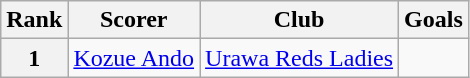<table class="wikitable">
<tr>
<th>Rank</th>
<th>Scorer</th>
<th>Club</th>
<th>Goals</th>
</tr>
<tr>
<th>1</th>
<td> <a href='#'>Kozue Ando</a></td>
<td><a href='#'>Urawa Reds Ladies</a></td>
<td></td>
</tr>
</table>
